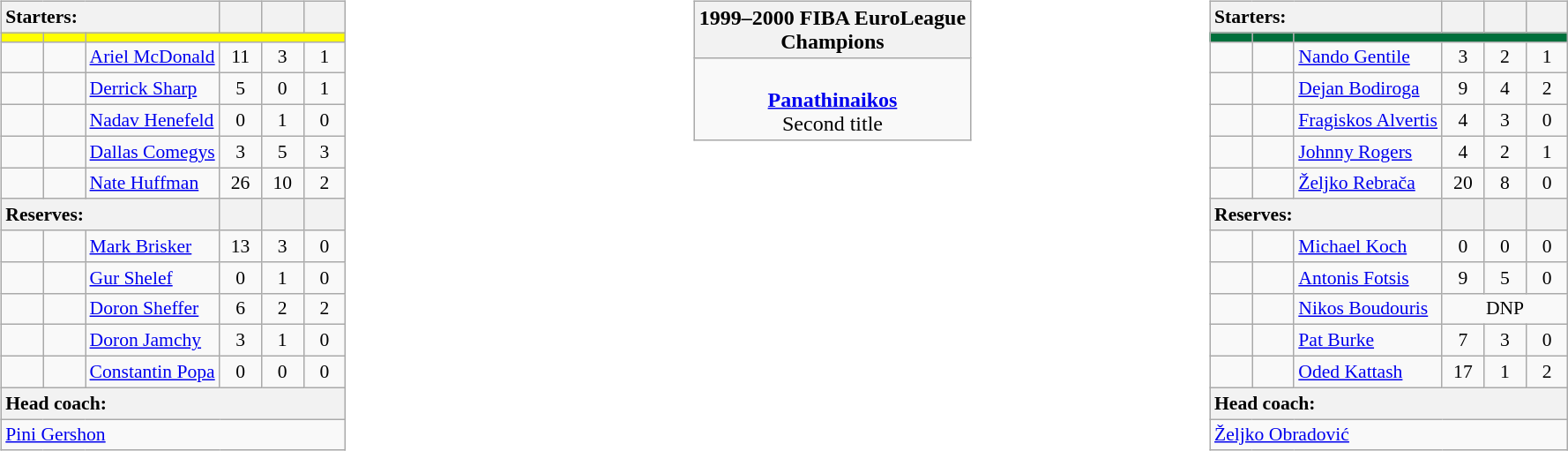<table style="width:100%;">
<tr>
<td valign=top width=33%><br><table class="wikitable" style="font-size:90%; text-align:center; margin:auto;" align=left>
<tr>
<th style="text-align:left" colspan=3>Starters:</th>
<th width=25></th>
<th width=25></th>
<th width=25></th>
</tr>
<tr>
<th style="background:yellow;" width=25></th>
<th style="background:yellow;" width=25></th>
<th colspan=4 style="background:yellow;"></th>
</tr>
<tr>
<td></td>
<td></td>
<td align=left> <a href='#'>Ariel McDonald</a></td>
<td>11</td>
<td>3</td>
<td>1</td>
</tr>
<tr>
<td></td>
<td></td>
<td align=left> <a href='#'>Derrick Sharp</a></td>
<td>5</td>
<td>0</td>
<td>1</td>
</tr>
<tr>
<td></td>
<td></td>
<td align=left> <a href='#'>Nadav Henefeld</a></td>
<td>0</td>
<td>1</td>
<td>0</td>
</tr>
<tr>
<td></td>
<td></td>
<td align=left> <a href='#'>Dallas Comegys</a></td>
<td>3</td>
<td>5</td>
<td>3</td>
</tr>
<tr>
<td></td>
<td></td>
<td align=left> <a href='#'>Nate Huffman</a></td>
<td>26</td>
<td>10</td>
<td>2</td>
</tr>
<tr>
<th style="text-align:left" colspan=3>Reserves:</th>
<th width=25></th>
<th width=25></th>
<th width=25></th>
</tr>
<tr>
<td></td>
<td></td>
<td align=left> <a href='#'>Mark Brisker</a></td>
<td>13</td>
<td>3</td>
<td>0</td>
</tr>
<tr>
<td></td>
<td></td>
<td align=left> <a href='#'>Gur Shelef</a></td>
<td>0</td>
<td>1</td>
<td>0</td>
</tr>
<tr>
<td></td>
<td></td>
<td align=left> <a href='#'>Doron Sheffer</a></td>
<td>6</td>
<td>2</td>
<td>2</td>
</tr>
<tr>
<td></td>
<td></td>
<td align=left> <a href='#'>Doron Jamchy</a></td>
<td>3</td>
<td>1</td>
<td>0</td>
</tr>
<tr>
<td></td>
<td></td>
<td align=left> <a href='#'>Constantin Popa</a></td>
<td>0</td>
<td>0</td>
<td>0</td>
</tr>
<tr>
<th style="text-align:left" colspan=7>Head coach:</th>
</tr>
<tr>
<td colspan=7 align=left> <a href='#'>Pini Gershon</a></td>
</tr>
</table>
</td>
<td valign=top width=33%><br><table class=wikitable style="text-align:center; margin:auto">
<tr>
<th>1999–2000 FIBA EuroLeague <br>Champions</th>
</tr>
<tr>
<td><br> <strong><a href='#'>Panathinaikos</a></strong><br>Second title</td>
</tr>
</table>
</td>
<td style="vertical-align:top; width:33%;"><br><table class="wikitable" style="font-size:90%; text-align:center; margin:auto;">
<tr>
<th style="text-align:left" colspan=3>Starters:</th>
<th width=25></th>
<th width=25></th>
<th width=25></th>
</tr>
<tr>
<th style="background:#00703C;" width=25></th>
<th style="background:#00703C;" width=25></th>
<th colspan=4 style="background:#00703C;"></th>
</tr>
<tr>
<td></td>
<td></td>
<td align=left> <a href='#'>Nando Gentile</a></td>
<td>3</td>
<td>2</td>
<td>1</td>
</tr>
<tr>
<td></td>
<td></td>
<td align=left> <a href='#'>Dejan Bodiroga</a></td>
<td>9</td>
<td>4</td>
<td>2</td>
</tr>
<tr>
<td></td>
<td></td>
<td align=left> <a href='#'>Fragiskos Alvertis</a></td>
<td>4</td>
<td>3</td>
<td>0</td>
</tr>
<tr>
<td></td>
<td></td>
<td align=left> <a href='#'>Johnny Rogers</a></td>
<td>4</td>
<td>2</td>
<td>1</td>
</tr>
<tr>
<td></td>
<td></td>
<td align=left> <a href='#'>Željko Rebrača</a></td>
<td>20</td>
<td>8</td>
<td>0</td>
</tr>
<tr>
<th style="text-align:left" colspan=3>Reserves:</th>
<th width=25></th>
<th width=25></th>
<th width=25></th>
</tr>
<tr>
<td></td>
<td></td>
<td align=left> <a href='#'>Michael Koch</a></td>
<td>0</td>
<td>0</td>
<td>0</td>
</tr>
<tr>
<td></td>
<td></td>
<td align=left> <a href='#'>Antonis Fotsis</a></td>
<td>9</td>
<td>5</td>
<td>0</td>
</tr>
<tr>
<td></td>
<td></td>
<td align=left> <a href='#'>Nikos Boudouris</a></td>
<td colspan=3>DNP</td>
</tr>
<tr>
<td></td>
<td></td>
<td align=left> <a href='#'>Pat Burke</a></td>
<td>7</td>
<td>3</td>
<td>0</td>
</tr>
<tr>
<td></td>
<td></td>
<td align=left> <a href='#'>Oded Kattash</a></td>
<td>17</td>
<td>1</td>
<td>2</td>
</tr>
<tr>
<th style="text-align:left" colspan=7>Head coach:</th>
</tr>
<tr>
<td colspan=7 align=left> <a href='#'>Željko Obradović</a></td>
</tr>
</table>
</td>
</tr>
</table>
